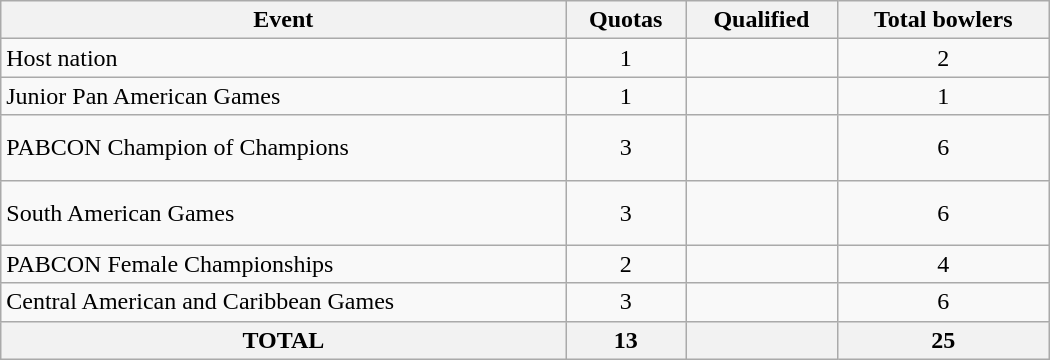<table class="wikitable" width=700>
<tr>
<th>Event</th>
<th>Quotas</th>
<th>Qualified</th>
<th>Total bowlers</th>
</tr>
<tr>
<td>Host nation</td>
<td align="center">1</td>
<td></td>
<td align="center">2</td>
</tr>
<tr>
<td>Junior Pan American Games</td>
<td align="center">1</td>
<td></td>
<td align="center">1</td>
</tr>
<tr>
<td>PABCON Champion of Champions</td>
<td align="center">3</td>
<td><br><br></td>
<td align="center">6</td>
</tr>
<tr>
<td>South American Games</td>
<td align="center">3</td>
<td><br><br></td>
<td align="center">6</td>
</tr>
<tr>
<td>PABCON Female Championships</td>
<td align="center">2</td>
<td><br></td>
<td align="center">4</td>
</tr>
<tr>
<td>Central American and Caribbean Games</td>
<td align="center">3</td>
<td></td>
<td align="center">6</td>
</tr>
<tr>
<th>TOTAL</th>
<th>13</th>
<th></th>
<th>25</th>
</tr>
</table>
